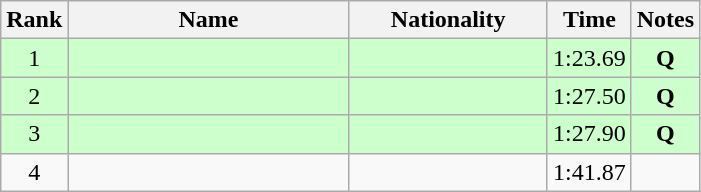<table class="wikitable sortable" style="text-align:center">
<tr>
<th>Rank</th>
<th style="width:180px">Name</th>
<th style="width:125px">Nationality</th>
<th>Time</th>
<th>Notes</th>
</tr>
<tr style="background:#cfc;">
<td>1</td>
<td style="text-align:left;"></td>
<td style="text-align:left;"></td>
<td>1:23.69</td>
<td><strong>Q</strong></td>
</tr>
<tr style="background:#cfc;">
<td>2</td>
<td style="text-align:left;"></td>
<td style="text-align:left;"></td>
<td>1:27.50</td>
<td><strong>Q</strong></td>
</tr>
<tr style="background:#cfc;">
<td>3</td>
<td style="text-align:left;"></td>
<td style="text-align:left;"></td>
<td>1:27.90</td>
<td><strong>Q</strong></td>
</tr>
<tr>
<td>4</td>
<td style="text-align:left;"></td>
<td style="text-align:left;"></td>
<td>1:41.87</td>
<td></td>
</tr>
</table>
